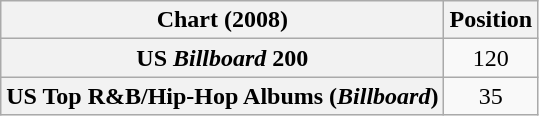<table class="wikitable sortable plainrowheaders" style="text-align:center">
<tr>
<th scope="col">Chart (2008)</th>
<th scope="col">Position</th>
</tr>
<tr>
<th scope="row">US <em>Billboard</em> 200</th>
<td>120</td>
</tr>
<tr>
<th scope="row">US Top R&B/Hip-Hop Albums (<em>Billboard</em>)</th>
<td>35</td>
</tr>
</table>
